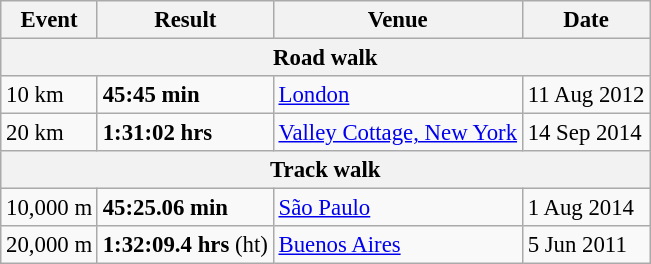<table class="wikitable" style="border-collapse: collapse; font-size: 95%;">
<tr>
<th>Event</th>
<th>Result</th>
<th>Venue</th>
<th>Date</th>
</tr>
<tr>
<th colspan="4">Road walk</th>
</tr>
<tr>
<td>10 km</td>
<td><strong>45:45 min</strong></td>
<td> <a href='#'>London</a></td>
<td>11 Aug 2012</td>
</tr>
<tr>
<td>20 km</td>
<td><strong>1:31:02 hrs</strong></td>
<td> <a href='#'>Valley Cottage, New York</a></td>
<td>14 Sep 2014</td>
</tr>
<tr>
<th colspan="4">Track walk</th>
</tr>
<tr>
<td>10,000 m</td>
<td><strong>45:25.06 min</strong></td>
<td> <a href='#'>São Paulo</a></td>
<td>1 Aug 2014</td>
</tr>
<tr>
<td>20,000 m</td>
<td><strong>1:32:09.4 hrs</strong> (ht)</td>
<td> <a href='#'>Buenos Aires</a></td>
<td>5 Jun 2011</td>
</tr>
</table>
